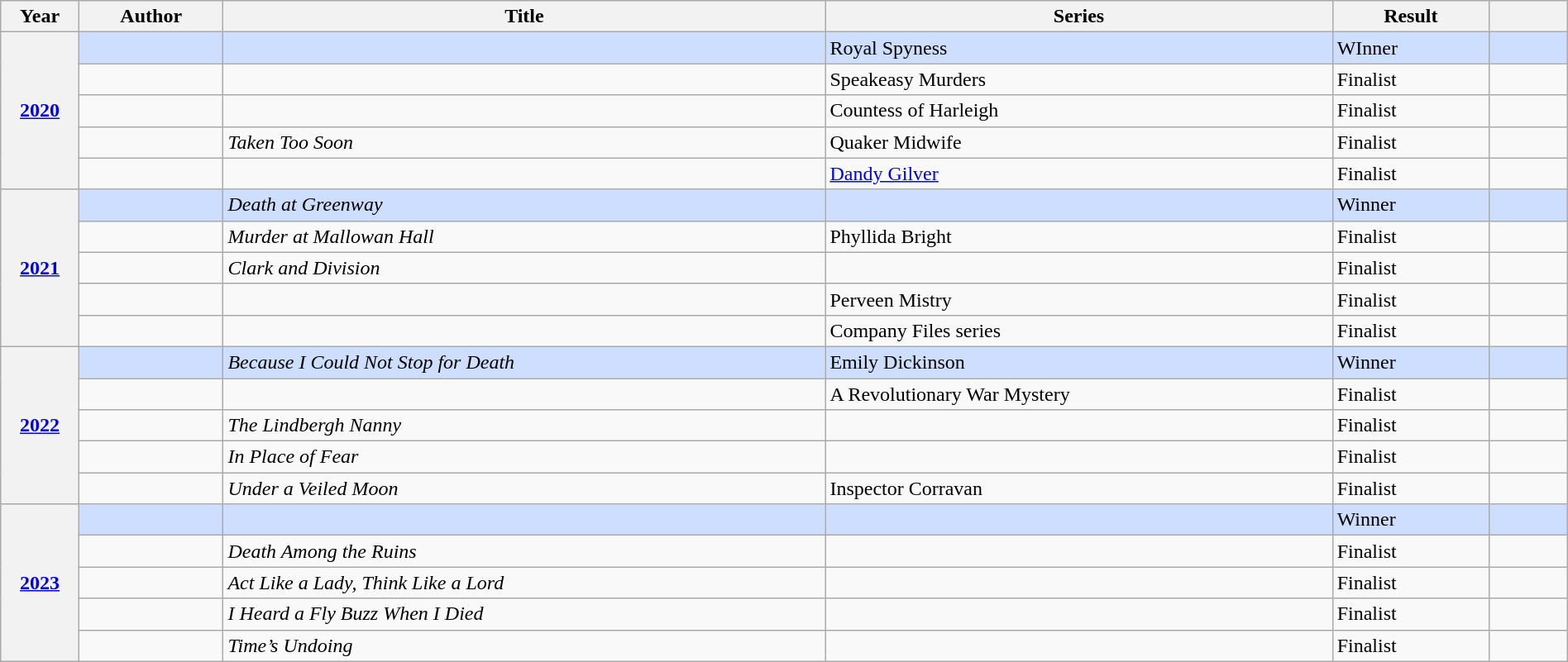<table class="wikitable sortable mw-collapsible" style="width:100%">
<tr>
<th scope="col" width="5%">Year</th>
<th>Author</th>
<th>Title</th>
<th>Series</th>
<th scope="col" width="10%">Result</th>
<th scope="col" width="5%"></th>
</tr>
<tr style="background:#cddeff">
<th rowspan="5"><a href='#'> 2020</a></th>
<td></td>
<td><em></em></td>
<td>Royal Spyness</td>
<td>WInner</td>
<td></td>
</tr>
<tr>
<td></td>
<td><em></em></td>
<td>Speakeasy Murders</td>
<td>Finalist</td>
<td></td>
</tr>
<tr>
<td></td>
<td><em></em></td>
<td>Countess of Harleigh</td>
<td>Finalist</td>
<td></td>
</tr>
<tr>
<td></td>
<td><em>Taken Too Soon</em></td>
<td>Quaker Midwife</td>
<td>Finalist</td>
<td></td>
</tr>
<tr>
<td></td>
<td><em></em></td>
<td><a href='#'>Dandy Gilver</a></td>
<td>Finalist</td>
<td></td>
</tr>
<tr style="background:#cddeff">
<th rowspan="5"><a href='#'> 2021</a></th>
<td></td>
<td><em>Death at Greenway</em></td>
<td></td>
<td>Winner</td>
<td></td>
</tr>
<tr>
<td></td>
<td><em>Murder at Mallowan Hall</em></td>
<td>Phyllida Bright</td>
<td>Finalist</td>
<td></td>
</tr>
<tr>
<td></td>
<td><em>Clark and Division</em></td>
<td></td>
<td>Finalist</td>
<td></td>
</tr>
<tr>
<td></td>
<td><em></em></td>
<td>Perveen Mistry</td>
<td>Finalist</td>
<td></td>
</tr>
<tr>
<td></td>
<td><em></em></td>
<td>Company Files series</td>
<td>Finalist</td>
<td></td>
</tr>
<tr style="background:#cddeff">
<th rowspan="5"><a href='#'>2022</a></th>
<td></td>
<td><em>Because I Could Not Stop for Death</em></td>
<td>Emily Dickinson</td>
<td>Winner</td>
<td></td>
</tr>
<tr>
<td></td>
<td></td>
<td>A Revolutionary War Mystery</td>
<td>Finalist</td>
<td></td>
</tr>
<tr>
<td></td>
<td><em>The Lindbergh Nanny</em></td>
<td></td>
<td>Finalist</td>
<td></td>
</tr>
<tr>
<td></td>
<td><em>In Place of Fear</em></td>
<td></td>
<td>Finalist</td>
<td></td>
</tr>
<tr>
<td></td>
<td><em>Under a Veiled Moon</em></td>
<td>Inspector Corravan</td>
<td>Finalist</td>
<td></td>
</tr>
<tr style="background:#cddeff">
<th rowspan="5"><a href='#'>2023</a></th>
<td></td>
<td></td>
<td></td>
<td>Winner</td>
<td></td>
</tr>
<tr>
<td></td>
<td><em>Death Among the Ruins</em></td>
<td></td>
<td>Finalist</td>
<td></td>
</tr>
<tr>
<td></td>
<td><em>Act Like a Lady, Think Like a Lord</em></td>
<td></td>
<td>Finalist</td>
<td></td>
</tr>
<tr>
<td></td>
<td><em>I Heard a Fly Buzz When I Died</em></td>
<td></td>
<td>Finalist</td>
<td></td>
</tr>
<tr>
<td></td>
<td><em>Time’s Undoing</em></td>
<td></td>
<td>Finalist</td>
<td></td>
</tr>
</table>
